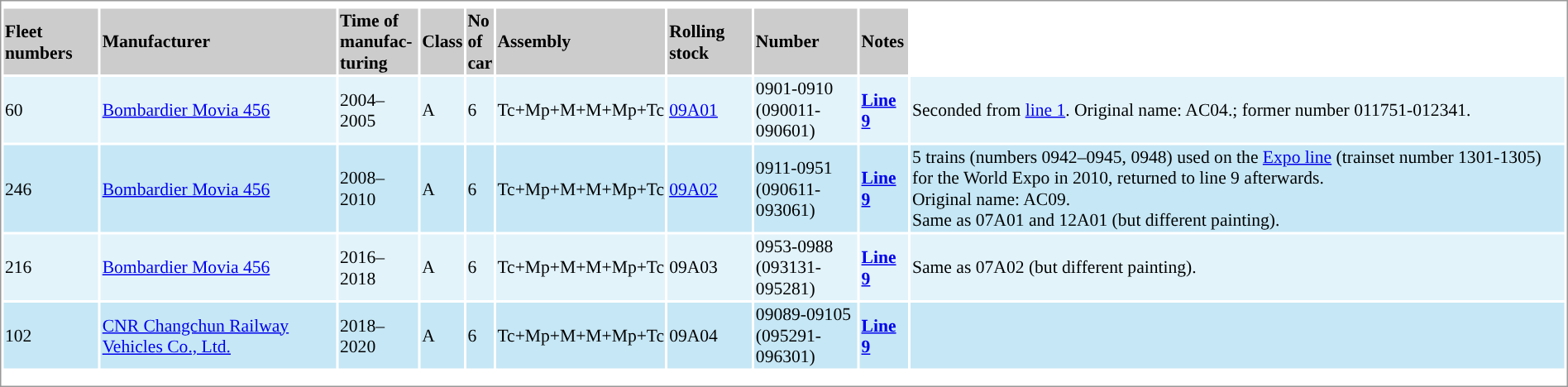<table border=0 style="border:1px solid #999;background-color:white;text-align:left;font-size:90%" class="mw-collapsible sortable">
<tr>
<th colspan="9" style="text-align: center"></th>
</tr>
<tr bgcolor=#cccccc>
<th>Fleet numbers</th>
<th>Manufacturer</th>
<th>Time of <br> manufac-<br>turing</th>
<th>Class</th>
<th>No <br>of<br> car</th>
<th class="unsortable">Assembly</th>
<th>Rolling stock</th>
<th>Number</th>
<th class="unsortable">Notes<br><onlyinclude></th>
</tr>
<tr bgcolor=#e2f3fa>
<td>60</td>
<td><a href='#'>Bombardier Movia 456</a></td>
<td>2004–2005</td>
<td>A</td>
<td>6</td>
<td>Tc+Mp+M+M+Mp+Tc</td>
<td><a href='#'>09A01</a></td>
<td>0901-0910<br>(090011-090601)<includeonly></td>
<td><a href='#'><span><strong>Line 9</strong></span></a></includeonly></td>
<td>Seconded from <a href='#'>line 1</a>. Original name: AC04.; former number 011751-012341.</td>
</tr>
<tr bgcolor=#c6e7f5>
<td>246</td>
<td><a href='#'>Bombardier Movia 456</a></td>
<td>2008–2010</td>
<td>A</td>
<td>6</td>
<td>Tc+Mp+M+M+Mp+Tc</td>
<td><a href='#'>09A02</a></td>
<td>0911-0951<br>(090611-093061)<includeonly></td>
<td><a href='#'><span><strong>Line 9</strong></span></a></includeonly></td>
<td>5 trains (numbers 0942–0945, 0948) used on the <a href='#'>Expo line</a> (trainset number 1301-1305) for the World Expo in 2010, returned to line 9 afterwards.<br> Original name: AC09.<br>  Same as 07A01 and 12A01 (but different painting).</td>
</tr>
<tr bgcolor=#e2f3fa>
<td>216</td>
<td><a href='#'>Bombardier Movia 456</a></td>
<td>2016–2018</td>
<td>A</td>
<td>6</td>
<td>Tc+Mp+M+M+Mp+Tc</td>
<td>09A03</td>
<td>0953-0988<br>(093131-095281)<includeonly></td>
<td><a href='#'><span><strong>Line 9</strong></span></a></includeonly></td>
<td>Same as 07A02 (but different painting).</td>
</tr>
<tr bgcolor=#c6e7f5>
<td>102</td>
<td><a href='#'>CNR Changchun Railway Vehicles Co., Ltd.</a></td>
<td>2018–2020</td>
<td>A</td>
<td>6</td>
<td>Tc+Mp+M+M+Mp+Tc</td>
<td>09A04</td>
<td>09089-09105<br>(095291-096301)<includeonly></td>
<td><a href='#'><span><strong>Line 9</strong></span></a></includeonly></td>
<td><br></onlyinclude></td>
</tr>
<tr style="background:#">
<td colspan="9"></td>
</tr>
<tr>
<td colspan = "9"></td>
</tr>
<tr style="background: #">
<td colspan = "9"></td>
</tr>
</table>
